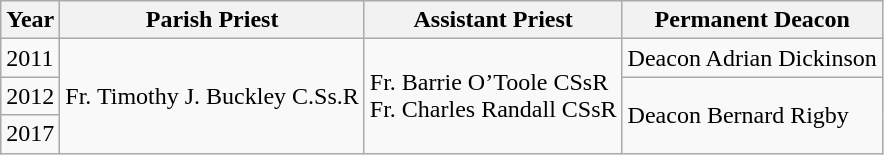<table class="wikitable">
<tr>
<th>Year</th>
<th>Parish Priest</th>
<th>Assistant Priest</th>
<th>Permanent Deacon</th>
</tr>
<tr>
<td>2011</td>
<td rowspan="5">Fr. Timothy J. Buckley C.Ss.R</td>
<td rowspan="5">Fr. Barrie O’Toole CSsR<br>Fr. Charles Randall CSsR</td>
<td>Deacon Adrian Dickinson</td>
</tr>
<tr>
<td>2012</td>
<td rowspan="4">Deacon Bernard Rigby</td>
</tr>
<tr>
<td>2017</td>
</tr>
</table>
